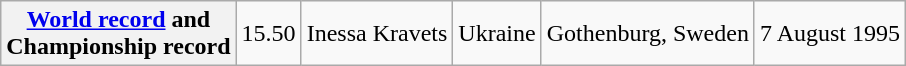<table class=wikitable>
<tr>
<th><a href='#'>World record</a> and<br>Championship record</th>
<td>15.50</td>
<td>Inessa Kravets</td>
<td>Ukraine</td>
<td>Gothenburg, Sweden</td>
<td>7 August 1995</td>
</tr>
</table>
